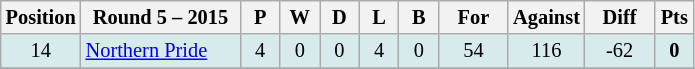<table class="wikitable" style="text-align:center; font-size:85%;">
<tr>
<th width=40 abbr="Position">Position</th>
<th width=100>Round 5 – 2015</th>
<th width=20 abbr="Played">P</th>
<th width=20 abbr="Won">W</th>
<th width=20 abbr="Drawn">D</th>
<th width=20 abbr="Lost">L</th>
<th width=20 abbr="Bye">B</th>
<th width=40 abbr="Points for">For</th>
<th width=40 abbr="Points against">Against</th>
<th width=40 abbr="Points difference">Diff</th>
<th width=20 abbr="Points">Pts</th>
</tr>
<tr style="background: #d7ebed;">
<td>14</td>
<td style="text-align:left;"> <a href='#'>Northern Pride</a></td>
<td>4</td>
<td>0</td>
<td>0</td>
<td>4</td>
<td>0</td>
<td>54</td>
<td>116</td>
<td>-62</td>
<td><strong>0</strong></td>
</tr>
<tr>
</tr>
</table>
